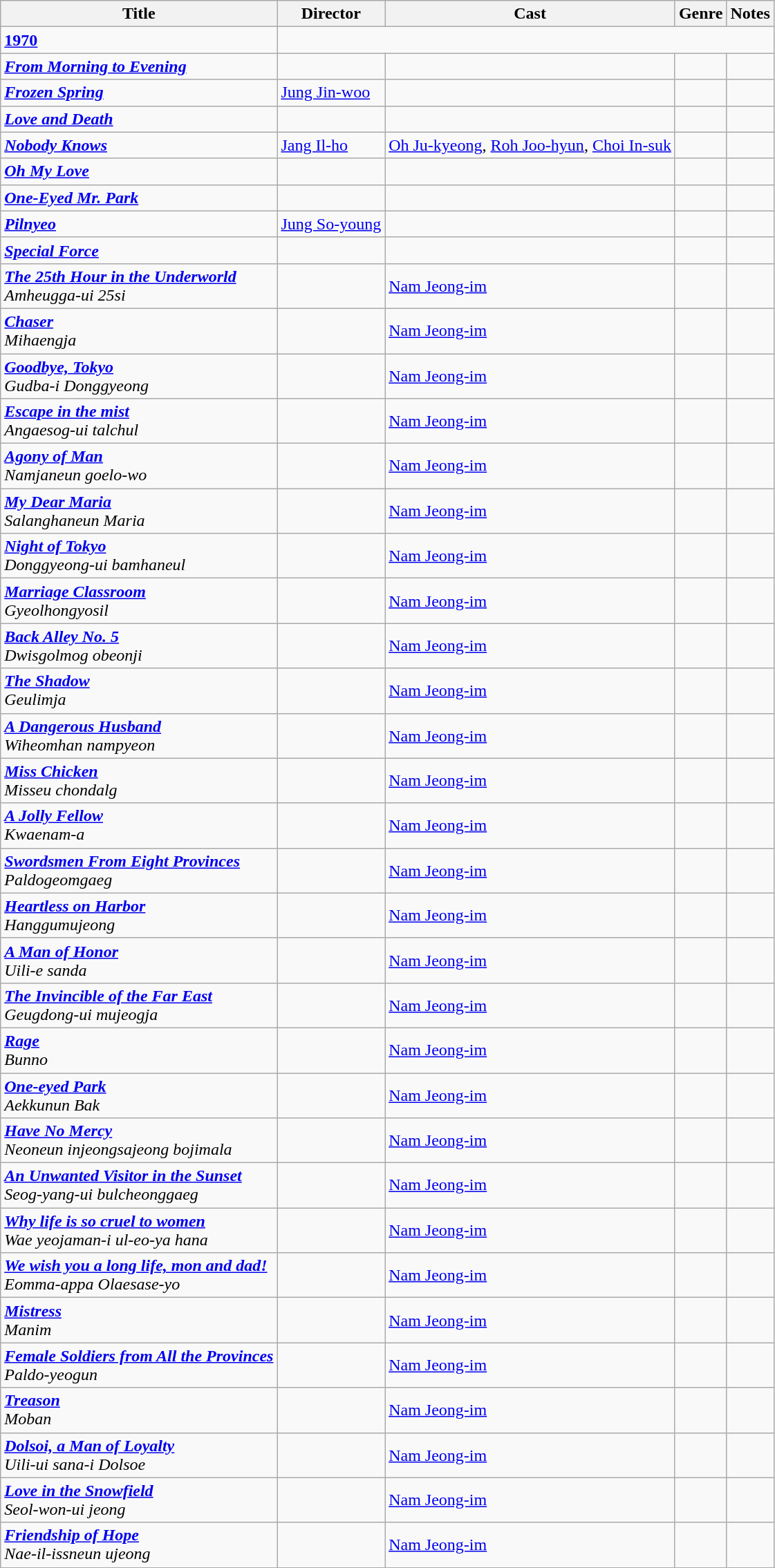<table class="wikitable">
<tr>
<th>Title</th>
<th>Director</th>
<th>Cast</th>
<th>Genre</th>
<th>Notes</th>
</tr>
<tr>
<td><strong><a href='#'>1970</a></strong></td>
</tr>
<tr>
<td><strong><em><a href='#'>From Morning to Evening</a></em></strong></td>
<td></td>
<td></td>
<td></td>
<td></td>
</tr>
<tr>
<td><strong><em><a href='#'>Frozen Spring</a></em></strong></td>
<td><a href='#'>Jung Jin-woo</a></td>
<td></td>
<td></td>
<td></td>
</tr>
<tr>
<td><strong><em><a href='#'>Love and Death</a></em></strong></td>
<td></td>
<td></td>
<td></td>
<td></td>
</tr>
<tr>
<td><strong><em><a href='#'>Nobody Knows</a></em></strong></td>
<td><a href='#'>Jang Il-ho</a></td>
<td><a href='#'>Oh Ju-kyeong</a>, <a href='#'>Roh Joo-hyun</a>, <a href='#'>Choi In-suk</a></td>
<td></td>
<td></td>
</tr>
<tr>
<td><strong><em><a href='#'>Oh My Love</a></em></strong></td>
<td></td>
<td></td>
<td></td>
<td></td>
</tr>
<tr>
<td><strong><em><a href='#'>One-Eyed Mr. Park</a></em></strong></td>
<td></td>
<td></td>
<td></td>
<td></td>
</tr>
<tr>
<td><strong><em><a href='#'>Pilnyeo</a></em></strong></td>
<td><a href='#'>Jung So-young</a></td>
<td></td>
<td></td>
<td></td>
</tr>
<tr>
<td><strong><em><a href='#'>Special Force</a></em></strong></td>
<td></td>
<td></td>
<td></td>
<td></td>
</tr>
<tr>
<td><strong><em><a href='#'>The 25th Hour in the Underworld</a></em></strong><br><em>Amheugga-ui 25si</em></td>
<td></td>
<td><a href='#'>Nam Jeong-im</a></td>
<td></td>
<td></td>
</tr>
<tr>
<td><strong><em><a href='#'>Chaser</a></em></strong><br><em>Mihaengja</em></td>
<td></td>
<td><a href='#'>Nam Jeong-im</a></td>
<td></td>
<td></td>
</tr>
<tr>
<td><strong><em><a href='#'>Goodbye, Tokyo</a></em></strong><br><em>Gudba-i Donggyeong</em></td>
<td></td>
<td><a href='#'>Nam Jeong-im</a></td>
<td></td>
<td></td>
</tr>
<tr>
<td><strong><em><a href='#'>Escape in the mist</a></em></strong><br><em>Angaesog-ui talchul</em></td>
<td></td>
<td><a href='#'>Nam Jeong-im</a></td>
<td></td>
<td></td>
</tr>
<tr>
<td><strong><em><a href='#'>Agony of Man</a></em></strong><br><em>Namjaneun goelo-wo</em></td>
<td></td>
<td><a href='#'>Nam Jeong-im</a></td>
<td></td>
<td></td>
</tr>
<tr>
<td><strong><em><a href='#'>My Dear Maria</a></em></strong><br><em>Salanghaneun Maria</em></td>
<td></td>
<td><a href='#'>Nam Jeong-im</a></td>
<td></td>
<td></td>
</tr>
<tr>
<td><strong><em><a href='#'>Night of Tokyo</a></em></strong><br><em>Donggyeong-ui bamhaneul</em></td>
<td></td>
<td><a href='#'>Nam Jeong-im</a></td>
<td></td>
<td></td>
</tr>
<tr>
<td><strong><em><a href='#'>Marriage Classroom</a></em></strong><br><em>Gyeolhongyosil</em></td>
<td></td>
<td><a href='#'>Nam Jeong-im</a></td>
<td></td>
<td></td>
</tr>
<tr>
<td><strong><em><a href='#'>Back Alley No. 5</a></em></strong><br><em>Dwisgolmog obeonji</em></td>
<td></td>
<td><a href='#'>Nam Jeong-im</a></td>
<td></td>
<td></td>
</tr>
<tr>
<td><strong><em><a href='#'>The Shadow</a></em></strong><br><em>Geulimja</em></td>
<td></td>
<td><a href='#'>Nam Jeong-im</a></td>
<td></td>
<td></td>
</tr>
<tr>
<td><strong><em><a href='#'>A Dangerous Husband</a></em></strong><br><em>Wiheomhan nampyeon</em></td>
<td></td>
<td><a href='#'>Nam Jeong-im</a></td>
<td></td>
<td></td>
</tr>
<tr>
<td><strong><em><a href='#'>Miss Chicken</a></em></strong><br><em>Misseu chondalg</em></td>
<td></td>
<td><a href='#'>Nam Jeong-im</a></td>
<td></td>
<td></td>
</tr>
<tr>
<td><strong><em><a href='#'>A Jolly Fellow</a></em></strong><br><em>Kwaenam-a</em></td>
<td></td>
<td><a href='#'>Nam Jeong-im</a></td>
<td></td>
<td></td>
</tr>
<tr>
<td><strong><em><a href='#'>Swordsmen From Eight Provinces</a></em></strong><br><em>Paldogeomgaeg</em></td>
<td></td>
<td><a href='#'>Nam Jeong-im</a></td>
<td></td>
<td></td>
</tr>
<tr>
<td><strong><em><a href='#'>Heartless on Harbor</a></em></strong><br><em>Hanggumujeong</em></td>
<td></td>
<td><a href='#'>Nam Jeong-im</a></td>
<td></td>
<td></td>
</tr>
<tr>
<td><strong><em><a href='#'>A Man of Honor</a></em></strong><br><em>Uili-e sanda</em></td>
<td></td>
<td><a href='#'>Nam Jeong-im</a></td>
<td></td>
<td></td>
</tr>
<tr>
<td><strong><em><a href='#'>The Invincible of the Far East</a></em></strong><br><em>Geugdong-ui mujeogja</em></td>
<td></td>
<td><a href='#'>Nam Jeong-im</a></td>
<td></td>
<td></td>
</tr>
<tr>
<td><strong><em><a href='#'>Rage</a></em></strong><br><em>Bunno</em></td>
<td></td>
<td><a href='#'>Nam Jeong-im</a></td>
<td></td>
<td></td>
</tr>
<tr>
<td><strong><em><a href='#'>One-eyed Park</a></em></strong><br><em>Aekkunun Bak</em></td>
<td></td>
<td><a href='#'>Nam Jeong-im</a></td>
<td></td>
<td></td>
</tr>
<tr>
<td><strong><em><a href='#'>Have No Mercy</a></em></strong><br><em>Neoneun injeongsajeong bojimala</em></td>
<td></td>
<td><a href='#'>Nam Jeong-im</a></td>
<td></td>
<td></td>
</tr>
<tr>
<td><strong><em><a href='#'>An Unwanted Visitor in the Sunset</a></em></strong><br><em>Seog-yang-ui bulcheonggaeg</em></td>
<td></td>
<td><a href='#'>Nam Jeong-im</a></td>
<td></td>
<td></td>
</tr>
<tr>
<td><strong><em><a href='#'>Why life is so cruel to women</a></em></strong><br><em>Wae yeojaman-i ul-eo-ya hana</em></td>
<td></td>
<td><a href='#'>Nam Jeong-im</a></td>
<td></td>
<td></td>
</tr>
<tr>
<td><strong><em><a href='#'>We wish you a long life, mon and dad!</a></em></strong><br><em>Eomma-appa Olaesase-yo</em></td>
<td></td>
<td><a href='#'>Nam Jeong-im</a></td>
<td></td>
<td></td>
</tr>
<tr>
<td><strong><em><a href='#'>Mistress</a></em></strong><br><em>Manim</em></td>
<td></td>
<td><a href='#'>Nam Jeong-im</a></td>
<td></td>
<td></td>
</tr>
<tr>
<td><strong><em><a href='#'>Female Soldiers from All the Provinces</a></em></strong><br><em>Paldo-yeogun</em></td>
<td></td>
<td><a href='#'>Nam Jeong-im</a></td>
<td></td>
<td></td>
</tr>
<tr>
<td><strong><em><a href='#'>Treason</a></em></strong><br><em>Moban</em></td>
<td></td>
<td><a href='#'>Nam Jeong-im</a></td>
<td></td>
<td></td>
</tr>
<tr>
<td><strong><em><a href='#'>Dolsoi, a Man of Loyalty</a></em></strong><br><em>Uili-ui sana-i Dolsoe</em></td>
<td></td>
<td><a href='#'>Nam Jeong-im</a></td>
<td></td>
<td></td>
</tr>
<tr>
<td><strong><em><a href='#'>Love in the Snowfield</a></em></strong><br><em>Seol-won-ui jeong</em></td>
<td></td>
<td><a href='#'>Nam Jeong-im</a></td>
<td></td>
<td></td>
</tr>
<tr>
<td><strong><em><a href='#'>Friendship of Hope</a></em></strong><br><em>Nae-il-issneun ujeong</em></td>
<td></td>
<td><a href='#'>Nam Jeong-im</a></td>
<td></td>
<td></td>
</tr>
</table>
